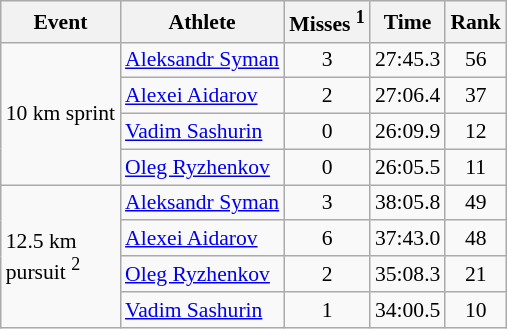<table class="wikitable" style="font-size:90%">
<tr>
<th>Event</th>
<th>Athlete</th>
<th>Misses <sup>1</sup></th>
<th>Time</th>
<th>Rank</th>
</tr>
<tr>
<td rowspan="4">10 km sprint</td>
<td><a href='#'>Aleksandr Syman</a></td>
<td align="center">3</td>
<td align="center">27:45.3</td>
<td align="center">56</td>
</tr>
<tr>
<td><a href='#'>Alexei Aidarov</a></td>
<td align="center">2</td>
<td align="center">27:06.4</td>
<td align="center">37</td>
</tr>
<tr>
<td><a href='#'>Vadim Sashurin</a></td>
<td align="center">0</td>
<td align="center">26:09.9</td>
<td align="center">12</td>
</tr>
<tr>
<td><a href='#'>Oleg Ryzhenkov</a></td>
<td align="center">0</td>
<td align="center">26:05.5</td>
<td align="center">11</td>
</tr>
<tr>
<td rowspan="4">12.5 km <br> pursuit <sup>2</sup></td>
<td><a href='#'>Aleksandr Syman</a></td>
<td align="center">3</td>
<td align="center">38:05.8</td>
<td align="center">49</td>
</tr>
<tr>
<td><a href='#'>Alexei Aidarov</a></td>
<td align="center">6</td>
<td align="center">37:43.0</td>
<td align="center">48</td>
</tr>
<tr>
<td><a href='#'>Oleg Ryzhenkov</a></td>
<td align="center">2</td>
<td align="center">35:08.3</td>
<td align="center">21</td>
</tr>
<tr>
<td><a href='#'>Vadim Sashurin</a></td>
<td align="center">1</td>
<td align="center">34:00.5</td>
<td align="center">10</td>
</tr>
</table>
